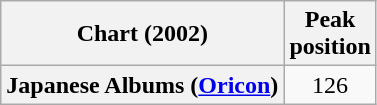<table class="wikitable sortable plainrowheaders" style="text-align:center">
<tr>
<th scope="col">Chart (2002)</th>
<th scope="col">Peak<br>position</th>
</tr>
<tr>
<th scope="row">Japanese Albums (<a href='#'>Oricon</a>)</th>
<td align="center">126</td>
</tr>
</table>
